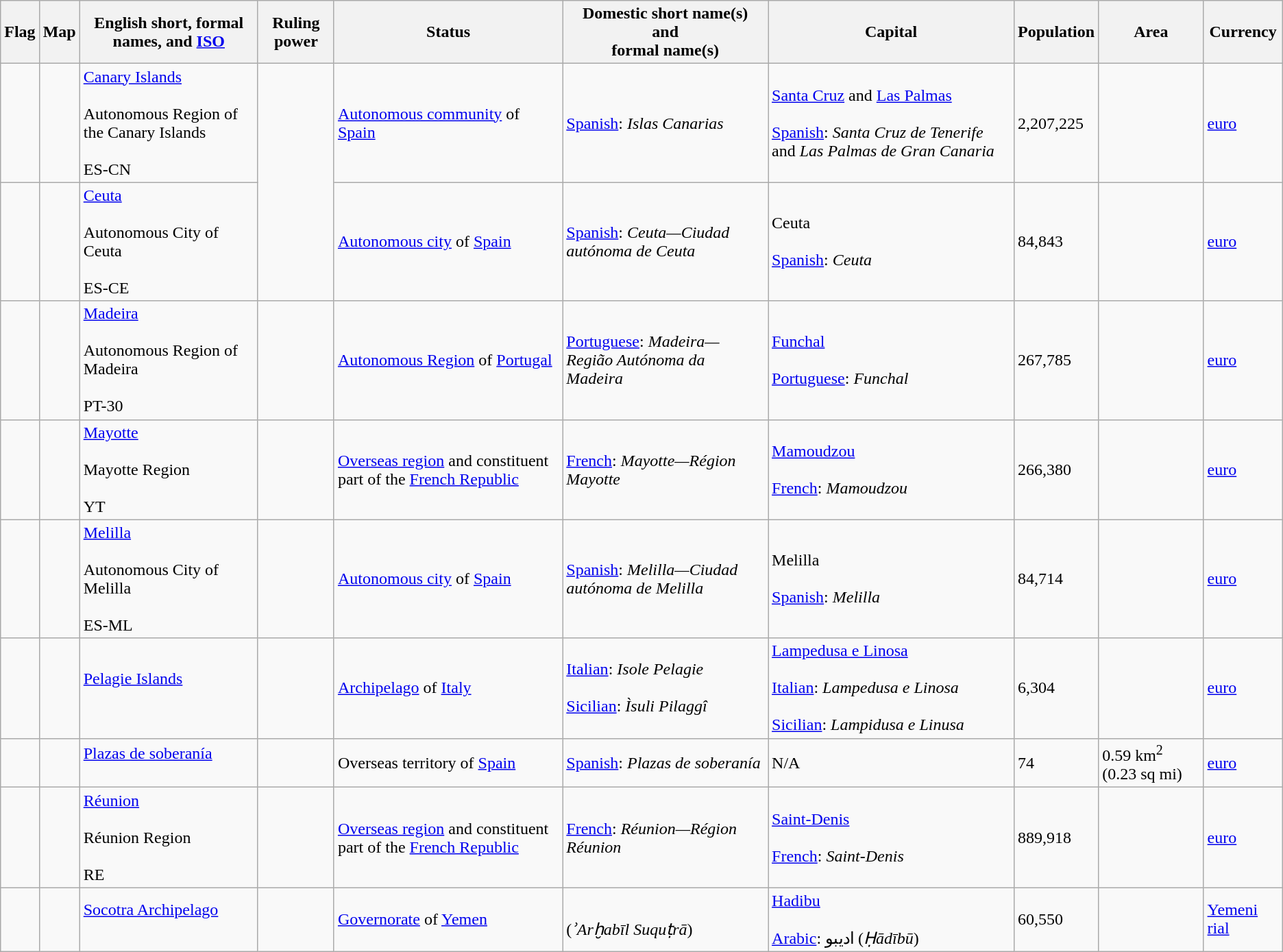<table class="wikitable sortable">
<tr>
<th class="unsortable">Flag</th>
<th class="unsortable">Map</th>
<th>English short, formal names, and <a href='#'>ISO</a></th>
<th>Ruling power</th>
<th>Status</th>
<th>Domestic short name(s)<br>and<br>formal name(s)</th>
<th>Capital</th>
<th>Population</th>
<th>Area</th>
<th>Currency</th>
</tr>
<tr>
<td></td>
<td></td>
<td><a href='#'>Canary Islands</a><br><br>Autonomous Region of the Canary Islands<br><br>ES-CN</td>
<td rowspan="2"></td>
<td><a href='#'>Autonomous community</a> of <a href='#'>Spain</a></td>
<td><a href='#'>Spanish</a>: <em>Islas Canarias</em></td>
<td><a href='#'>Santa Cruz</a> and <a href='#'>Las Palmas</a><br><br><a href='#'>Spanish</a>: <em>Santa Cruz de Tenerife</em> and <em>Las Palmas de Gran Canaria</em></td>
<td>2,207,225</td>
<td></td>
<td><a href='#'>euro</a></td>
</tr>
<tr>
<td></td>
<td></td>
<td><a href='#'>Ceuta</a><br><br>Autonomous City of Ceuta<br><br>ES-CE</td>
<td><a href='#'>Autonomous city</a> of <a href='#'>Spain</a></td>
<td><a href='#'>Spanish</a>: <em>Ceuta—Ciudad autónoma de Ceuta</em></td>
<td>Ceuta<br><br><a href='#'>Spanish</a>: <em>Ceuta</em></td>
<td>84,843</td>
<td></td>
<td><a href='#'>euro</a></td>
</tr>
<tr>
<td></td>
<td></td>
<td><a href='#'>Madeira</a><br><br>Autonomous Region of Madeira<br><br>PT-30</td>
<td></td>
<td><a href='#'>Autonomous Region</a> of <a href='#'>Portugal</a></td>
<td><a href='#'>Portuguese</a>: <em>Madeira—Região Autónoma da Madeira</em></td>
<td><a href='#'>Funchal</a><br><br><a href='#'>Portuguese</a>: <em>Funchal</em></td>
<td>267,785</td>
<td></td>
<td><a href='#'>euro</a></td>
</tr>
<tr>
<td></td>
<td></td>
<td><a href='#'>Mayotte</a><br><br>Mayotte Region<br><br>YT</td>
<td></td>
<td><a href='#'>Overseas region</a> and constituent part of the <a href='#'>French Republic</a></td>
<td><a href='#'>French</a>: <em>Mayotte—Région Mayotte</em></td>
<td><a href='#'>Mamoudzou</a><br><br><a href='#'>French</a>: <em>Mamoudzou</em></td>
<td>266,380</td>
<td></td>
<td><a href='#'>euro</a></td>
</tr>
<tr>
<td></td>
<td></td>
<td><a href='#'>Melilla</a><br><br>Autonomous City of Melilla<br><br>ES-ML</td>
<td></td>
<td><a href='#'>Autonomous city</a> of <a href='#'>Spain</a></td>
<td><a href='#'>Spanish</a>: <em>Melilla—Ciudad autónoma de Melilla</em></td>
<td>Melilla<br><br><a href='#'>Spanish</a>: <em>Melilla</em></td>
<td>84,714</td>
<td></td>
<td><a href='#'>euro</a></td>
</tr>
<tr>
<td></td>
<td></td>
<td><a href='#'>Pelagie Islands</a><br><br></td>
<td></td>
<td><a href='#'>Archipelago</a> of <a href='#'>Italy</a></td>
<td><a href='#'>Italian</a>: <em>Isole Pelagie</em><br><br><a href='#'>Sicilian</a>: <em>Ìsuli Pilaggî</em></td>
<td><a href='#'>Lampedusa e Linosa</a><br><br><a href='#'>Italian</a>: <em>Lampedusa e Linosa</em><br><br><a href='#'>Sicilian</a>: <em>Lampidusa e Linusa</em></td>
<td>6,304</td>
<td></td>
<td><a href='#'>euro</a></td>
</tr>
<tr>
<td></td>
<td></td>
<td><a href='#'>Plazas de soberanía</a><br><br></td>
<td></td>
<td>Overseas territory of <a href='#'>Spain</a></td>
<td><a href='#'>Spanish</a>: <em>Plazas de soberanía</em></td>
<td>N/A</td>
<td>74</td>
<td>0.59 km<sup>2</sup> (0.23 sq mi)</td>
<td><a href='#'>euro</a></td>
</tr>
<tr>
<td></td>
<td></td>
<td><a href='#'>Réunion</a><br><br>Réunion Region<br><br>RE</td>
<td></td>
<td><a href='#'>Overseas region</a> and constituent part of the <a href='#'>French Republic</a></td>
<td><a href='#'>French</a>: <em>Réunion—Région Réunion</em></td>
<td><a href='#'>Saint-Denis</a><br><br><a href='#'>French</a>: <em>Saint-Denis</em></td>
<td>889,918</td>
<td></td>
<td><a href='#'>euro</a></td>
</tr>
<tr>
<td></td>
<td></td>
<td><a href='#'>Socotra Archipelago</a><br><br></td>
<td></td>
<td><a href='#'>Governorate</a> of <a href='#'>Yemen</a></td>
<td><br>(<em>ʾArḫabīl Suquṭrā</em>)<br></td>
<td><a href='#'>Hadibu</a><br><br><a href='#'>Arabic</a>: اديبو (<em>Ḥādībū</em>)</td>
<td>60,550</td>
<td></td>
<td><a href='#'>Yemeni rial</a></td>
</tr>
</table>
